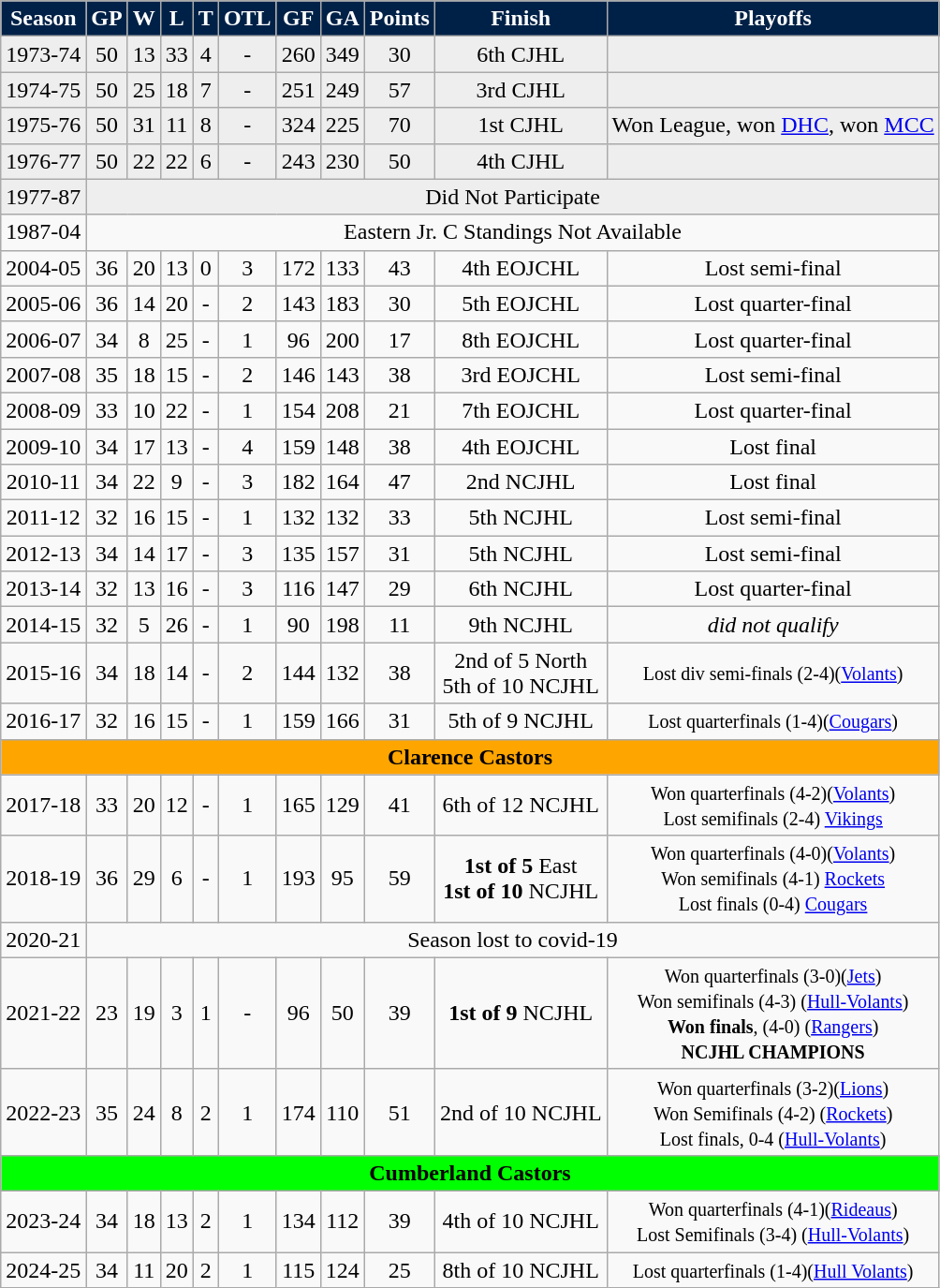<table class="wikitable">
<tr align="center">
<th style="color: #FFFFFF;background:#002147">Season</th>
<th style="color: #FFFFFF;background:#002147">GP</th>
<th style="color: #FFFFFF;background:#002147">W</th>
<th style="color: #FFFFFF;background:#002147">L</th>
<th style="color: #FFFFFF;background:#002147">T</th>
<th style="color: #FFFFFF;background:#002147">OTL</th>
<th style="color: #FFFFFF;background:#002147">GF</th>
<th style="color: #FFFFFF;background:#002147">GA</th>
<th style="color: #FFFFFF;background:#002147">Points</th>
<th style="color: #FFFFFF;background:#002147">Finish</th>
<th style="color: #FFFFFF;background:#002147">Playoffs</th>
</tr>
<tr align="center" bgcolor="#eeeeee">
<td>1973-74</td>
<td>50</td>
<td>13</td>
<td>33</td>
<td>4</td>
<td>-</td>
<td>260</td>
<td>349</td>
<td>30</td>
<td>6th CJHL</td>
<td></td>
</tr>
<tr align="center" bgcolor="#eeeeee">
<td>1974-75</td>
<td>50</td>
<td>25</td>
<td>18</td>
<td>7</td>
<td>-</td>
<td>251</td>
<td>249</td>
<td>57</td>
<td>3rd CJHL</td>
<td></td>
</tr>
<tr align="center" bgcolor="#eeeeee">
<td>1975-76</td>
<td>50</td>
<td>31</td>
<td>11</td>
<td>8</td>
<td>-</td>
<td>324</td>
<td>225</td>
<td>70</td>
<td>1st CJHL</td>
<td>Won League, won <a href='#'>DHC</a>, won <a href='#'>MCC</a></td>
</tr>
<tr align="center" bgcolor="#eeeeee">
<td>1976-77</td>
<td>50</td>
<td>22</td>
<td>22</td>
<td>6</td>
<td>-</td>
<td>243</td>
<td>230</td>
<td>50</td>
<td>4th CJHL</td>
<td></td>
</tr>
<tr align="center" bgcolor="#eeeeee">
<td>1977-87</td>
<td colspan="11">Did Not Participate</td>
</tr>
<tr align="center">
<td>1987-04</td>
<td colspan="11">Eastern Jr. C Standings Not Available</td>
</tr>
<tr align="center">
<td>2004-05</td>
<td>36</td>
<td>20</td>
<td>13</td>
<td>0</td>
<td>3</td>
<td>172</td>
<td>133</td>
<td>43</td>
<td>4th EOJCHL</td>
<td>Lost semi-final</td>
</tr>
<tr align="center">
<td>2005-06</td>
<td>36</td>
<td>14</td>
<td>20</td>
<td>-</td>
<td>2</td>
<td>143</td>
<td>183</td>
<td>30</td>
<td>5th EOJCHL</td>
<td>Lost quarter-final</td>
</tr>
<tr align="center">
<td>2006-07</td>
<td>34</td>
<td>8</td>
<td>25</td>
<td>-</td>
<td>1</td>
<td>96</td>
<td>200</td>
<td>17</td>
<td>8th EOJCHL</td>
<td>Lost quarter-final</td>
</tr>
<tr align="center">
<td>2007-08</td>
<td>35</td>
<td>18</td>
<td>15</td>
<td>-</td>
<td>2</td>
<td>146</td>
<td>143</td>
<td>38</td>
<td>3rd EOJCHL</td>
<td>Lost semi-final</td>
</tr>
<tr align="center">
<td>2008-09</td>
<td>33</td>
<td>10</td>
<td>22</td>
<td>-</td>
<td>1</td>
<td>154</td>
<td>208</td>
<td>21</td>
<td>7th EOJCHL</td>
<td>Lost quarter-final</td>
</tr>
<tr align="center">
<td>2009-10</td>
<td>34</td>
<td>17</td>
<td>13</td>
<td>-</td>
<td>4</td>
<td>159</td>
<td>148</td>
<td>38</td>
<td>4th EOJCHL</td>
<td>Lost final</td>
</tr>
<tr align="center">
<td>2010-11</td>
<td>34</td>
<td>22</td>
<td>9</td>
<td>-</td>
<td>3</td>
<td>182</td>
<td>164</td>
<td>47</td>
<td>2nd NCJHL</td>
<td>Lost final</td>
</tr>
<tr align="center">
<td>2011-12</td>
<td>32</td>
<td>16</td>
<td>15</td>
<td>-</td>
<td>1</td>
<td>132</td>
<td>132</td>
<td>33</td>
<td>5th NCJHL</td>
<td>Lost semi-final</td>
</tr>
<tr align="center">
<td>2012-13</td>
<td>34</td>
<td>14</td>
<td>17</td>
<td>-</td>
<td>3</td>
<td>135</td>
<td>157</td>
<td>31</td>
<td>5th NCJHL</td>
<td>Lost semi-final</td>
</tr>
<tr align="center">
<td>2013-14</td>
<td>32</td>
<td>13</td>
<td>16</td>
<td>-</td>
<td>3</td>
<td>116</td>
<td>147</td>
<td>29</td>
<td>6th NCJHL</td>
<td>Lost quarter-final</td>
</tr>
<tr align="center">
<td>2014-15</td>
<td>32</td>
<td>5</td>
<td>26</td>
<td>-</td>
<td>1</td>
<td>90</td>
<td>198</td>
<td>11</td>
<td>9th NCJHL</td>
<td><em>did not qualify</em></td>
</tr>
<tr align="center">
<td>2015-16</td>
<td>34</td>
<td>18</td>
<td>14</td>
<td>-</td>
<td>2</td>
<td>144</td>
<td>132</td>
<td>38</td>
<td>2nd of 5 North<br>5th of 10  NCJHL</td>
<td><small>Lost div semi-finals (2-4)(<a href='#'>Volants</a>)</small></td>
</tr>
<tr align="center">
<td>2016-17</td>
<td>32</td>
<td>16</td>
<td>15</td>
<td>-</td>
<td>1</td>
<td>159</td>
<td>166</td>
<td>31</td>
<td>5th of 9  NCJHL</td>
<td><small>Lost quarterfinals (1-4)(<a href='#'>Cougars</a>)</small></td>
</tr>
<tr align="center" bgcolor=orange>
<td colspan="12"><strong>Clarence Castors</strong></td>
</tr>
<tr align="center">
<td>2017-18</td>
<td>33</td>
<td>20</td>
<td>12</td>
<td>-</td>
<td>1</td>
<td>165</td>
<td>129</td>
<td>41</td>
<td>6th of 12  NCJHL</td>
<td><small>Won quarterfinals (4-2)(<a href='#'>Volants</a>)<br>Lost semifinals (2-4) <a href='#'>Vikings</a></small></td>
</tr>
<tr align="center">
<td>2018-19</td>
<td>36</td>
<td>29</td>
<td>6</td>
<td>-</td>
<td>1</td>
<td>193</td>
<td>95</td>
<td>59</td>
<td><strong>1st of 5</strong> East<br><strong>1st of 10</strong>  NCJHL</td>
<td><small>Won quarterfinals (4-0)(<a href='#'>Volants</a>)<br>Won semifinals (4-1) <a href='#'>Rockets</a><br>Lost finals (0-4) <a href='#'>Cougars</a></small></td>
</tr>
<tr align="center">
<td>2020-21</td>
<td colspan=10>Season lost to covid-19</td>
</tr>
<tr align="center">
<td>2021-22</td>
<td>23</td>
<td>19</td>
<td>3</td>
<td>1</td>
<td>-</td>
<td>96</td>
<td>50</td>
<td>39</td>
<td><strong>1st of 9</strong>   NCJHL</td>
<td><small>Won quarterfinals (3-0)(<a href='#'>Jets</a>)<br>Won semifinals (4-3) (<a href='#'>Hull-Volants</a>)<br><strong>Won finals</strong>, (4-0) (<a href='#'>Rangers</a>)<br><strong>NCJHL CHAMPIONS</strong></small></td>
</tr>
<tr align="center">
<td>2022-23</td>
<td>35</td>
<td>24</td>
<td>8</td>
<td>2</td>
<td>1</td>
<td>174</td>
<td>110</td>
<td>51</td>
<td>2nd of 10   NCJHL</td>
<td><small>Won quarterfinals (3-2)(<a href='#'>Lions</a>)<br>Won Semifinals (4-2) (<a href='#'>Rockets</a>)<br>Lost finals, 0-4 (<a href='#'>Hull-Volants</a>)</small></td>
</tr>
<tr align="center" bgcolor=lime>
<td colspan="12"><strong>Cumberland Castors</strong></td>
</tr>
<tr align="center">
<td>2023-24</td>
<td>34</td>
<td>18</td>
<td>13</td>
<td>2</td>
<td>1</td>
<td>134</td>
<td>112</td>
<td>39</td>
<td>4th of 10   NCJHL</td>
<td><small>Won quarterfinals (4-1)(<a href='#'>Rideaus</a>)<br>Lost Semifinals (3-4) (<a href='#'>Hull-Volants</a>)</small></td>
</tr>
<tr align="center">
<td>2024-25</td>
<td>34</td>
<td>11</td>
<td>20</td>
<td>2</td>
<td>1</td>
<td>115</td>
<td>124</td>
<td>25</td>
<td>8th of 10   NCJHL</td>
<td><small>Lost quarterfinals (1-4)(<a href='#'>Hull Volants</a>)</small></td>
</tr>
</table>
